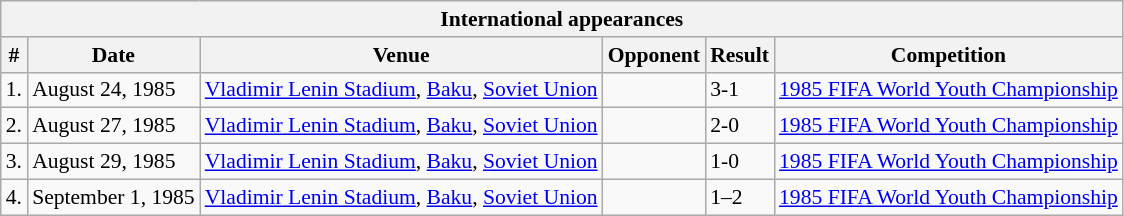<table class="wikitable collapsible collapsed" style="font-size:90%">
<tr>
<th colspan="7"><strong>International appearances</strong></th>
</tr>
<tr>
<th>#</th>
<th>Date</th>
<th>Venue</th>
<th>Opponent</th>
<th>Result</th>
<th>Competition</th>
</tr>
<tr>
<td>1.</td>
<td>August 24, 1985</td>
<td><a href='#'>Vladimir Lenin Stadium</a>, <a href='#'>Baku</a>, <a href='#'>Soviet Union</a></td>
<td></td>
<td>3-1</td>
<td><a href='#'>1985 FIFA World Youth Championship</a></td>
</tr>
<tr>
<td>2.</td>
<td>August 27, 1985</td>
<td><a href='#'>Vladimir Lenin Stadium</a>, <a href='#'>Baku</a>, <a href='#'>Soviet Union</a></td>
<td></td>
<td>2-0</td>
<td><a href='#'>1985 FIFA World Youth Championship</a></td>
</tr>
<tr>
<td>3.</td>
<td>August 29, 1985</td>
<td><a href='#'>Vladimir Lenin Stadium</a>, <a href='#'>Baku</a>, <a href='#'>Soviet Union</a></td>
<td></td>
<td>1-0</td>
<td><a href='#'>1985 FIFA World Youth Championship</a></td>
</tr>
<tr>
<td>4.</td>
<td>September 1, 1985</td>
<td><a href='#'>Vladimir Lenin Stadium</a>, <a href='#'>Baku</a>, <a href='#'>Soviet Union</a></td>
<td></td>
<td>1–2</td>
<td><a href='#'>1985 FIFA World Youth Championship</a></td>
</tr>
</table>
